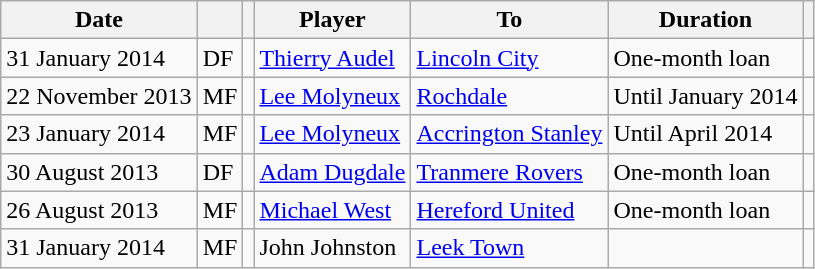<table class="wikitable">
<tr>
<th scope=col>Date</th>
<th scope=col></th>
<th scope=col></th>
<th scope=col>Player</th>
<th scope=col>To</th>
<th scope=col>Duration</th>
<th scope=col></th>
</tr>
<tr>
<td>31 January 2014</td>
<td>DF</td>
<td></td>
<td><a href='#'>Thierry Audel</a></td>
<td><a href='#'>Lincoln City</a></td>
<td>One-month loan</td>
<td></td>
</tr>
<tr>
<td>22 November 2013</td>
<td>MF</td>
<td></td>
<td><a href='#'>Lee Molyneux</a></td>
<td><a href='#'>Rochdale</a></td>
<td>Until January 2014</td>
<td></td>
</tr>
<tr>
<td>23 January 2014</td>
<td>MF</td>
<td></td>
<td><a href='#'>Lee Molyneux</a></td>
<td><a href='#'>Accrington Stanley</a></td>
<td>Until April 2014</td>
<td></td>
</tr>
<tr>
<td>30 August 2013</td>
<td>DF</td>
<td></td>
<td><a href='#'>Adam Dugdale</a></td>
<td><a href='#'>Tranmere Rovers</a></td>
<td>One-month loan</td>
<td></td>
</tr>
<tr>
<td>26 August 2013</td>
<td>MF</td>
<td></td>
<td><a href='#'>Michael West</a></td>
<td><a href='#'>Hereford United</a></td>
<td>One-month loan</td>
<td></td>
</tr>
<tr>
<td>31 January 2014</td>
<td>MF</td>
<td></td>
<td>John Johnston</td>
<td><a href='#'>Leek Town</a></td>
<td></td>
<td></td>
</tr>
</table>
